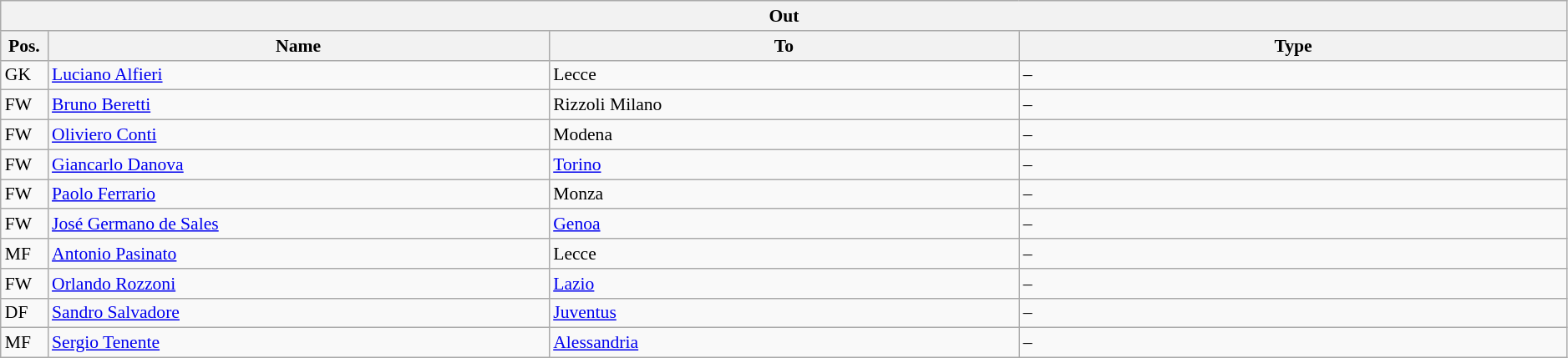<table class="wikitable" style="font-size:90%;width:99%;">
<tr>
<th colspan="4">Out</th>
</tr>
<tr>
<th width=3%>Pos.</th>
<th width=32%>Name</th>
<th width=30%>To</th>
<th width=35%>Type</th>
</tr>
<tr>
<td>GK</td>
<td><a href='#'>Luciano Alfieri</a></td>
<td>Lecce</td>
<td>–</td>
</tr>
<tr>
<td>FW</td>
<td><a href='#'>Bruno Beretti</a></td>
<td>Rizzoli Milano</td>
<td>–</td>
</tr>
<tr>
<td>FW</td>
<td><a href='#'>Oliviero Conti</a></td>
<td>Modena</td>
<td>–</td>
</tr>
<tr>
<td>FW</td>
<td><a href='#'>Giancarlo Danova</a></td>
<td><a href='#'>Torino</a></td>
<td>–</td>
</tr>
<tr>
<td>FW</td>
<td><a href='#'>Paolo Ferrario</a></td>
<td>Monza</td>
<td>–</td>
</tr>
<tr>
<td>FW</td>
<td><a href='#'>José Germano de Sales</a></td>
<td><a href='#'>Genoa</a></td>
<td>–</td>
</tr>
<tr>
<td>MF</td>
<td><a href='#'>Antonio Pasinato</a></td>
<td>Lecce</td>
<td>–</td>
</tr>
<tr>
<td>FW</td>
<td><a href='#'>Orlando Rozzoni</a></td>
<td><a href='#'>Lazio</a></td>
<td>–</td>
</tr>
<tr>
<td>DF</td>
<td><a href='#'>Sandro Salvadore</a></td>
<td><a href='#'>Juventus</a></td>
<td>–</td>
</tr>
<tr>
<td>MF</td>
<td><a href='#'>Sergio Tenente</a></td>
<td><a href='#'>Alessandria</a></td>
<td>–</td>
</tr>
</table>
